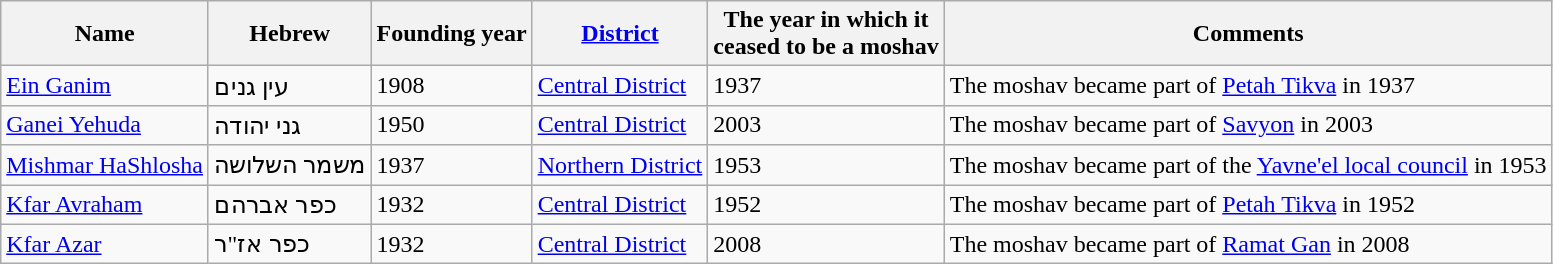<table class="wikitable sortable">
<tr>
<th>Name</th>
<th>Hebrew</th>
<th>Founding year</th>
<th><a href='#'>District</a></th>
<th>The year in which it<br>ceased to be a moshav</th>
<th>Comments</th>
</tr>
<tr>
<td><a href='#'>Ein Ganim</a></td>
<td>עין גנים</td>
<td>1908</td>
<td><a href='#'>Central District</a></td>
<td>1937</td>
<td>The moshav became part of <a href='#'>Petah Tikva</a> in 1937</td>
</tr>
<tr>
<td><a href='#'>Ganei Yehuda</a></td>
<td>גני יהודה</td>
<td>1950</td>
<td><a href='#'>Central District</a></td>
<td>2003</td>
<td>The moshav became part of <a href='#'>Savyon</a> in 2003</td>
</tr>
<tr>
<td><a href='#'>Mishmar HaShlosha</a></td>
<td>משמר השלושה</td>
<td>1937</td>
<td><a href='#'>Northern District</a></td>
<td>1953</td>
<td>The moshav became part of the <a href='#'>Yavne'el local council</a> in 1953</td>
</tr>
<tr>
<td><a href='#'>Kfar Avraham</a></td>
<td>כפר אברהם</td>
<td>1932</td>
<td><a href='#'>Central District</a></td>
<td>1952</td>
<td>The moshav became part of <a href='#'>Petah Tikva</a> in 1952</td>
</tr>
<tr>
<td><a href='#'>Kfar Azar</a></td>
<td>כפר אז"ר</td>
<td>1932</td>
<td><a href='#'>Central District</a></td>
<td>2008</td>
<td>The moshav became part of <a href='#'>Ramat Gan</a> in 2008</td>
</tr>
</table>
